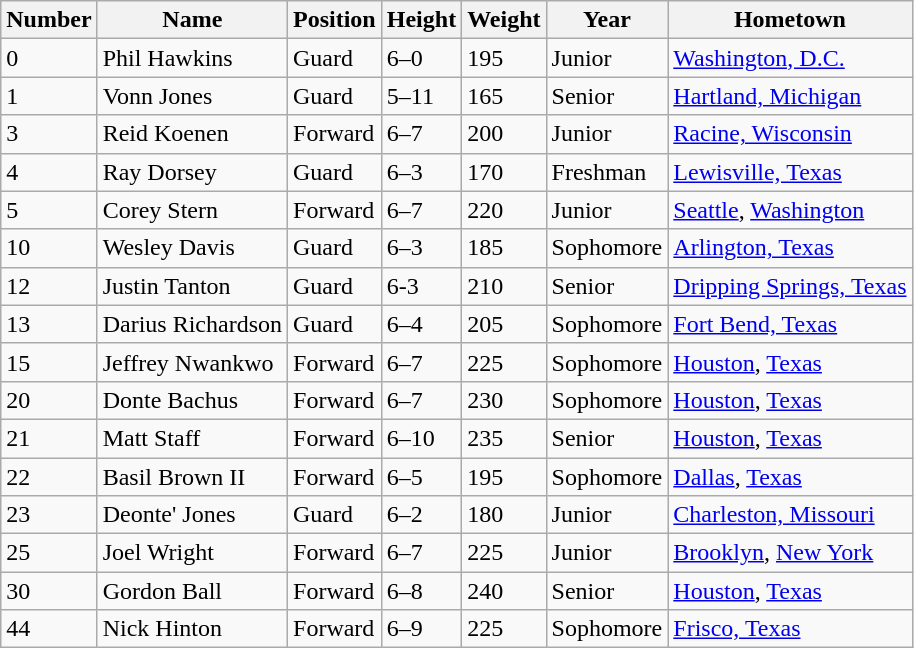<table class="wikitable">
<tr>
<th>Number</th>
<th>Name</th>
<th>Position</th>
<th>Height</th>
<th>Weight</th>
<th>Year</th>
<th>Hometown</th>
</tr>
<tr>
<td>0</td>
<td>Phil Hawkins</td>
<td>Guard</td>
<td>6–0</td>
<td>195</td>
<td>Junior</td>
<td><a href='#'>Washington, D.C.</a></td>
</tr>
<tr>
<td>1</td>
<td>Vonn Jones</td>
<td>Guard</td>
<td>5–11</td>
<td>165</td>
<td>Senior</td>
<td><a href='#'>Hartland, Michigan</a></td>
</tr>
<tr>
<td>3</td>
<td>Reid Koenen</td>
<td>Forward</td>
<td>6–7</td>
<td>200</td>
<td>Junior</td>
<td><a href='#'>Racine, Wisconsin</a></td>
</tr>
<tr>
<td>4</td>
<td>Ray Dorsey</td>
<td>Guard</td>
<td>6–3</td>
<td>170</td>
<td>Freshman</td>
<td><a href='#'>Lewisville, Texas</a></td>
</tr>
<tr>
<td>5</td>
<td>Corey Stern</td>
<td>Forward</td>
<td>6–7</td>
<td>220</td>
<td>Junior</td>
<td><a href='#'>Seattle</a>, <a href='#'>Washington</a></td>
</tr>
<tr>
<td>10</td>
<td>Wesley Davis</td>
<td>Guard</td>
<td>6–3</td>
<td>185</td>
<td>Sophomore</td>
<td><a href='#'>Arlington, Texas</a></td>
</tr>
<tr>
<td>12</td>
<td>Justin Tanton</td>
<td>Guard</td>
<td>6-3</td>
<td>210</td>
<td>Senior</td>
<td><a href='#'>Dripping Springs, Texas</a></td>
</tr>
<tr>
<td>13</td>
<td>Darius Richardson</td>
<td>Guard</td>
<td>6–4</td>
<td>205</td>
<td>Sophomore</td>
<td><a href='#'>Fort Bend, Texas</a></td>
</tr>
<tr>
<td>15</td>
<td>Jeffrey Nwankwo</td>
<td>Forward</td>
<td>6–7</td>
<td>225</td>
<td>Sophomore</td>
<td><a href='#'>Houston</a>, <a href='#'>Texas</a></td>
</tr>
<tr>
<td>20</td>
<td>Donte Bachus</td>
<td>Forward</td>
<td>6–7</td>
<td>230</td>
<td>Sophomore</td>
<td><a href='#'>Houston</a>, <a href='#'>Texas</a></td>
</tr>
<tr>
<td>21</td>
<td>Matt Staff</td>
<td>Forward</td>
<td>6–10</td>
<td>235</td>
<td>Senior</td>
<td><a href='#'>Houston</a>, <a href='#'>Texas</a></td>
</tr>
<tr>
<td>22</td>
<td>Basil Brown II</td>
<td>Forward</td>
<td>6–5</td>
<td>195</td>
<td>Sophomore</td>
<td><a href='#'>Dallas</a>, <a href='#'>Texas</a></td>
</tr>
<tr>
<td>23</td>
<td>Deonte' Jones</td>
<td>Guard</td>
<td>6–2</td>
<td>180</td>
<td>Junior</td>
<td><a href='#'>Charleston, Missouri</a></td>
</tr>
<tr>
<td>25</td>
<td>Joel Wright</td>
<td>Forward</td>
<td>6–7</td>
<td>225</td>
<td>Junior</td>
<td><a href='#'>Brooklyn</a>, <a href='#'>New York</a></td>
</tr>
<tr>
<td>30</td>
<td>Gordon Ball</td>
<td>Forward</td>
<td>6–8</td>
<td>240</td>
<td>Senior</td>
<td><a href='#'>Houston</a>, <a href='#'>Texas</a></td>
</tr>
<tr>
<td>44</td>
<td>Nick Hinton</td>
<td>Forward</td>
<td>6–9</td>
<td>225</td>
<td>Sophomore</td>
<td><a href='#'>Frisco, Texas</a></td>
</tr>
</table>
